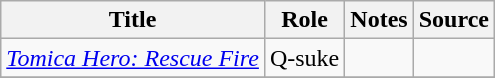<table class="wikitable sortable plainrowheaders">
<tr>
<th>Title</th>
<th>Role</th>
<th class="unsortable">Notes</th>
<th class="unsortable">Source</th>
</tr>
<tr>
<td><em><a href='#'>Tomica Hero: Rescue Fire</a></em></td>
<td>Q-suke</td>
<td></td>
<td></td>
</tr>
<tr>
</tr>
</table>
